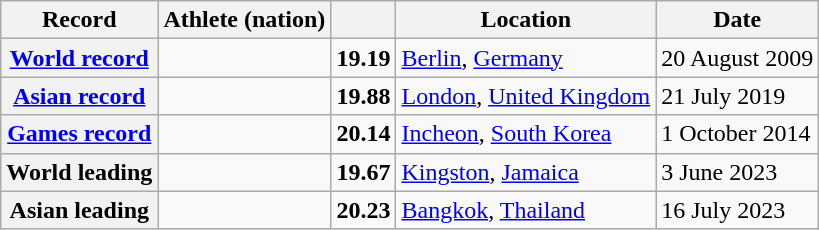<table class="wikitable">
<tr>
<th scope="col">Record</th>
<th scope="col">Athlete (nation)</th>
<th scope="col"></th>
<th scope="col">Location</th>
<th scope="col">Date</th>
</tr>
<tr>
<th scope="row"><a href='#'>World record</a></th>
<td></td>
<td align="center"><strong>19.19</strong></td>
<td><a href='#'>Berlin</a>, <a href='#'>Germany</a></td>
<td>20 August 2009</td>
</tr>
<tr>
<th scope="row"><a href='#'>Asian record</a></th>
<td></td>
<td align="center"><strong>19.88</strong></td>
<td><a href='#'>London</a>, <a href='#'>United Kingdom</a></td>
<td>21 July 2019</td>
</tr>
<tr>
<th><a href='#'>Games record</a></th>
<td></td>
<td align="center"><strong>20.14</strong></td>
<td><a href='#'>Incheon</a>, <a href='#'>South Korea</a></td>
<td>1 October 2014</td>
</tr>
<tr>
<th scope="row">World leading</th>
<td></td>
<td align="center"><strong>19.67</strong></td>
<td><a href='#'>Kingston</a>, <a href='#'>Jamaica</a></td>
<td>3 June 2023</td>
</tr>
<tr>
<th scope="row">Asian leading</th>
<td></td>
<td align="center"><strong>20.23</strong></td>
<td><a href='#'>Bangkok</a>, <a href='#'>Thailand</a></td>
<td>16 July 2023</td>
</tr>
</table>
